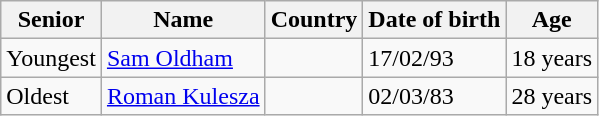<table class="wikitable">
<tr>
<th>Senior</th>
<th>Name</th>
<th>Country</th>
<th>Date of birth</th>
<th>Age</th>
</tr>
<tr>
<td>Youngest</td>
<td><a href='#'>Sam Oldham</a></td>
<td></td>
<td>17/02/93</td>
<td>18 years</td>
</tr>
<tr>
<td>Oldest</td>
<td><a href='#'>Roman Kulesza</a></td>
<td></td>
<td>02/03/83</td>
<td>28 years</td>
</tr>
</table>
